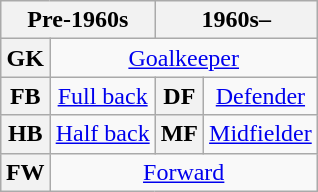<table class="wikitable plainrowheaders" style="text-align:center;margin-left:1em;float:right">
<tr>
<th colspan=2 scope=col>Pre-1960s</th>
<th colspan=2 scope=col>1960s–</th>
</tr>
<tr>
<th>GK</th>
<td colspan=3><a href='#'>Goalkeeper</a></td>
</tr>
<tr>
<th>FB</th>
<td><a href='#'>Full back</a></td>
<th>DF</th>
<td><a href='#'>Defender</a></td>
</tr>
<tr>
<th>HB</th>
<td><a href='#'>Half back</a></td>
<th>MF</th>
<td><a href='#'>Midfielder</a></td>
</tr>
<tr>
<th>FW</th>
<td colspan=3><a href='#'>Forward</a></td>
</tr>
</table>
